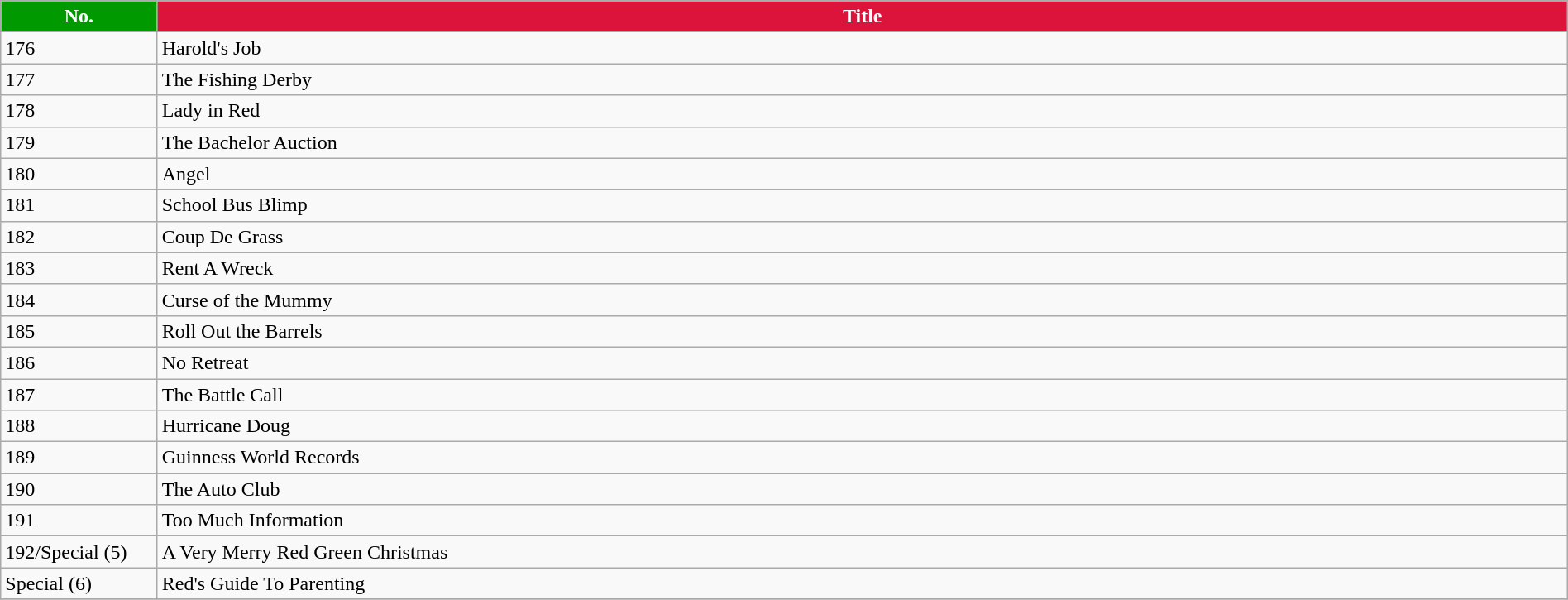<table class="wikitable plainrowheaders" style="width:100%; margin:auto;">
<tr>
<th style="background:#009900; color:#FFFFFF; width:10%">No.</th>
<th style="background:crimson; color:#FFFFFF">Title</th>
</tr>
<tr>
<td>176</td>
<td>Harold's Job</td>
</tr>
<tr>
<td>177</td>
<td>The Fishing Derby</td>
</tr>
<tr>
<td>178</td>
<td>Lady in Red</td>
</tr>
<tr>
<td>179</td>
<td>The Bachelor Auction</td>
</tr>
<tr>
<td>180</td>
<td>Angel</td>
</tr>
<tr>
<td>181</td>
<td>School Bus Blimp</td>
</tr>
<tr>
<td>182</td>
<td>Coup De Grass</td>
</tr>
<tr>
<td>183</td>
<td>Rent A Wreck</td>
</tr>
<tr>
<td>184</td>
<td>Curse of the Mummy</td>
</tr>
<tr>
<td>185</td>
<td>Roll Out the Barrels</td>
</tr>
<tr>
<td>186</td>
<td>No Retreat</td>
</tr>
<tr>
<td>187</td>
<td>The Battle Call</td>
</tr>
<tr>
<td>188</td>
<td>Hurricane Doug</td>
</tr>
<tr>
<td>189</td>
<td>Guinness World Records</td>
</tr>
<tr>
<td>190</td>
<td>The Auto Club</td>
</tr>
<tr>
<td>191</td>
<td>Too Much Information</td>
</tr>
<tr>
<td>192/Special (5)</td>
<td>A Very Merry Red Green Christmas</td>
</tr>
<tr>
<td>Special (6)</td>
<td>Red's Guide To Parenting</td>
</tr>
<tr>
</tr>
</table>
